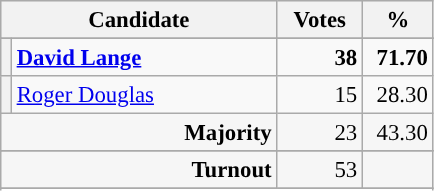<table class="wikitable" style="font-size: 95%;">
<tr style="background-color:#E9E9E9">
<th colspan="2" style="width: 170px">Candidate</th>
<th style="width: 50px">Votes</th>
<th style="width: 40px">%</th>
</tr>
<tr>
</tr>
<tr>
<th style="background-color: "></th>
<td style="width: 170px"><strong><a href='#'>David Lange</a></strong></td>
<td align="right"><strong>38</strong></td>
<td align="right"><strong>71.70</strong></td>
</tr>
<tr>
<th style="background-color: "></th>
<td style="width: 170px"><a href='#'>Roger Douglas</a></td>
<td align="right">15</td>
<td align="right">28.30</td>
</tr>
<tr style="background-color:#F6F6F6">
<td colspan="2" align="right"><strong>Majority</strong></td>
<td align="right">23</td>
<td align="right">43.30</td>
</tr>
<tr>
</tr>
<tr style="background-color:#F6F6F6">
<td colspan="2" align="right"><strong>Turnout</strong></td>
<td align="right">53</td>
<td></td>
</tr>
<tr>
</tr>
<tr style="background-color:#F6F6F6">
</tr>
</table>
